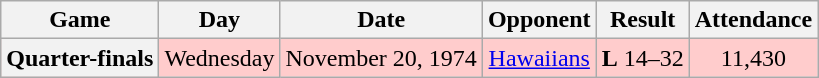<table class="wikitable">
<tr>
<th>Game</th>
<th>Day</th>
<th>Date</th>
<th>Opponent</th>
<th>Result</th>
<th>Attendance</th>
</tr>
<tr align="center" bgcolor="#FFCCCC">
<th>Quarter-finals</th>
<td>Wednesday</td>
<td>November 20, 1974</td>
<td><a href='#'>Hawaiians</a></td>
<td><strong>L</strong> 14–32</td>
<td>11,430</td>
</tr>
</table>
